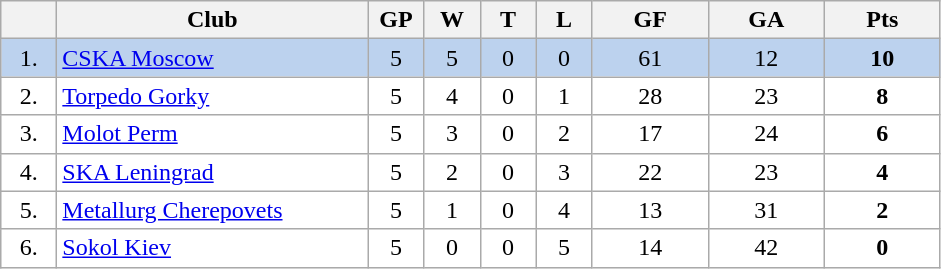<table class="wikitable">
<tr>
<th width="30"></th>
<th width="200">Club</th>
<th width="30">GP</th>
<th width="30">W</th>
<th width="30">T</th>
<th width="30">L</th>
<th width="70">GF</th>
<th width="70">GA</th>
<th width="70">Pts</th>
</tr>
<tr bgcolor="#BCD2EE" align="center">
<td>1.</td>
<td align="left"><a href='#'>CSKA Moscow</a></td>
<td>5</td>
<td>5</td>
<td>0</td>
<td>0</td>
<td>61</td>
<td>12</td>
<td><strong>10</strong></td>
</tr>
<tr bgcolor="#FFFFFF" align="center">
<td>2.</td>
<td align="left"><a href='#'>Torpedo Gorky</a></td>
<td>5</td>
<td>4</td>
<td>0</td>
<td>1</td>
<td>28</td>
<td>23</td>
<td><strong>8</strong></td>
</tr>
<tr bgcolor="#FFFFFF" align="center">
<td>3.</td>
<td align="left"><a href='#'>Molot Perm</a></td>
<td>5</td>
<td>3</td>
<td>0</td>
<td>2</td>
<td>17</td>
<td>24</td>
<td><strong>6</strong></td>
</tr>
<tr bgcolor="#FFFFFF" align="center">
<td>4.</td>
<td align="left"><a href='#'>SKA Leningrad</a></td>
<td>5</td>
<td>2</td>
<td>0</td>
<td>3</td>
<td>22</td>
<td>23</td>
<td><strong>4</strong></td>
</tr>
<tr bgcolor="#FFFFFF" align="center">
<td>5.</td>
<td align="left"><a href='#'>Metallurg Cherepovets</a></td>
<td>5</td>
<td>1</td>
<td>0</td>
<td>4</td>
<td>13</td>
<td>31</td>
<td><strong>2</strong></td>
</tr>
<tr bgcolor="#FFFFFF" align="center">
<td>6.</td>
<td align="left"><a href='#'>Sokol Kiev</a></td>
<td>5</td>
<td>0</td>
<td>0</td>
<td>5</td>
<td>14</td>
<td>42</td>
<td><strong>0</strong></td>
</tr>
</table>
